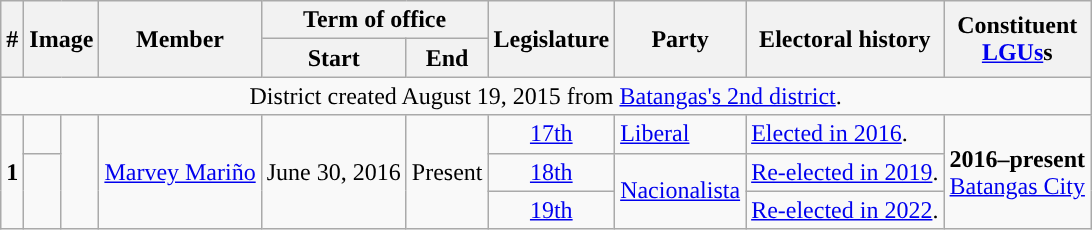<table class="wikitable">
<tr>
<th rowspan="2">#</th>
<th rowspan="2" colspan=2>Image</th>
<th rowspan="2">Member</th>
<th colspan="2">Term of office</th>
<th rowspan="2">Legislature</th>
<th rowspan="2">Party</th>
<th rowspan="2">Electoral history</th>
<th rowspan="2">Constituent<br><a href='#'>LGUs</a>s</th>
</tr>
<tr>
<th>Start</th>
<th>End</th>
</tr>
<tr>
<td colspan="10" style="text-align:center;">District created August 19, 2015 from <a href='#'>Batangas's 2nd district</a>.</td>
</tr>
<tr>
<td rowspan="3" style="text-align:center;"><strong>1</strong></td>
<td style="color:inherit;background:"></td>
<td rowspan="3"></td>
<td rowspan="3"><a href='#'>Marvey Mariño</a></td>
<td rowspan="3">June 30, 2016</td>
<td rowspan="3">Present</td>
<td style="text-align:center;"><a href='#'>17th</a></td>
<td><a href='#'>Liberal</a></td>
<td><a href='#'>Elected in 2016</a>.</td>
<td rowspan="3" style="text-align:center;"><strong>2016–present</strong><br><a href='#'>Batangas City</a></td>
</tr>
<tr>
<td rowspan="2" style="color:inherit;background:"></td>
<td style="text-align:center;"><a href='#'>18th</a></td>
<td rowspan="2"><a href='#'>Nacionalista</a></td>
<td><a href='#'>Re-elected in 2019</a>.</td>
</tr>
<tr>
<td style="text-align:center;"><a href='#'>19th</a></td>
<td><a href='#'>Re-elected in 2022</a>.</td>
</tr>
</table>
